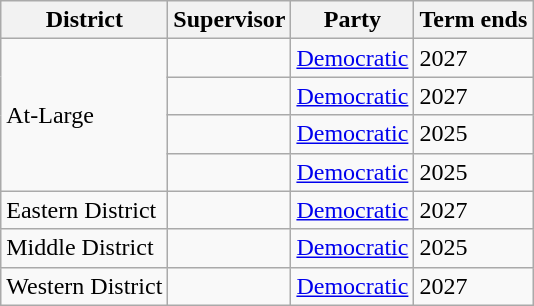<table class="sortable wikitable">
<tr>
<th>District</th>
<th>Supervisor</th>
<th>Party</th>
<th>Term ends</th>
</tr>
<tr>
<td rowspan="4">At-Large</td>
<td></td>
<td><a href='#'>Democratic</a></td>
<td>2027</td>
</tr>
<tr>
<td></td>
<td><a href='#'>Democratic</a></td>
<td>2027</td>
</tr>
<tr>
<td></td>
<td><a href='#'>Democratic</a></td>
<td>2025</td>
</tr>
<tr>
<td></td>
<td><a href='#'>Democratic</a></td>
<td>2025</td>
</tr>
<tr>
<td>Eastern District</td>
<td></td>
<td><a href='#'>Democratic</a></td>
<td>2027</td>
</tr>
<tr>
<td>Middle District</td>
<td></td>
<td><a href='#'>Democratic</a></td>
<td>2025</td>
</tr>
<tr>
<td>Western District</td>
<td></td>
<td><a href='#'>Democratic</a></td>
<td>2027</td>
</tr>
</table>
